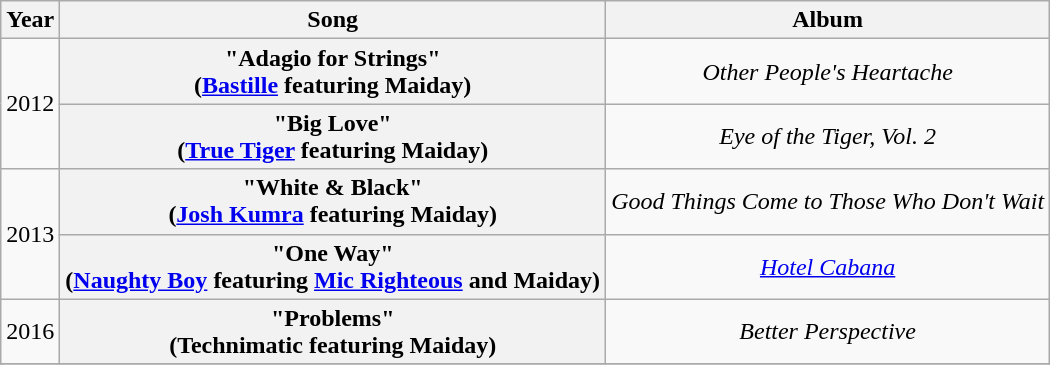<table class="wikitable plainrowheaders" style="text-align:center;">
<tr>
<th>Year</th>
<th>Song</th>
<th>Album</th>
</tr>
<tr>
<td rowspan="2">2012</td>
<th scope="row">"Adagio for Strings"<br><span>(<a href='#'>Bastille</a> featuring Maiday)</span></th>
<td><em>Other People's Heartache</em></td>
</tr>
<tr>
<th scope="row">"Big Love"<br><span>(<a href='#'>True Tiger</a> featuring Maiday)</span></th>
<td><em>Eye of the Tiger, Vol. 2</em></td>
</tr>
<tr>
<td rowspan="2">2013</td>
<th scope="row">"White & Black"<br><span>(<a href='#'>Josh Kumra</a> featuring Maiday)</span></th>
<td><em>Good Things Come to Those Who Don't Wait</em></td>
</tr>
<tr>
<th scope="row">"One Way"<br><span>(<a href='#'>Naughty Boy</a> featuring <a href='#'>Mic Righteous</a> and Maiday)</span></th>
<td><em><a href='#'>Hotel Cabana</a></em></td>
</tr>
<tr>
<td rowspan="1">2016</td>
<th scope="row">"Problems"<br><span>(Technimatic featuring Maiday)</span></th>
<td><em>Better Perspective</em></td>
</tr>
<tr>
</tr>
</table>
